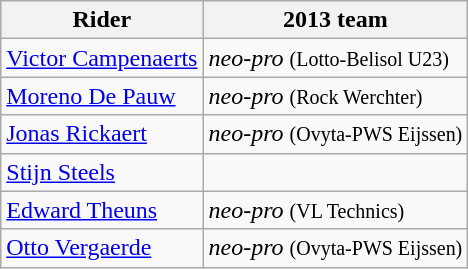<table class="wikitable">
<tr>
<th>Rider</th>
<th>2013 team</th>
</tr>
<tr>
<td><a href='#'>Victor Campenaerts</a></td>
<td><em>neo-pro</em> <small>(Lotto-Belisol U23)</small></td>
</tr>
<tr>
<td><a href='#'>Moreno De Pauw</a></td>
<td><em>neo-pro</em> <small>(Rock Werchter)</small></td>
</tr>
<tr>
<td><a href='#'>Jonas Rickaert</a></td>
<td><em>neo-pro</em> <small>(Ovyta-PWS Eijssen)</small></td>
</tr>
<tr>
<td><a href='#'>Stijn Steels</a></td>
<td></td>
</tr>
<tr>
<td><a href='#'>Edward Theuns</a></td>
<td><em>neo-pro</em> <small>(VL Technics)</small></td>
</tr>
<tr>
<td><a href='#'>Otto Vergaerde</a></td>
<td><em>neo-pro</em> <small>(Ovyta-PWS Eijssen)</small></td>
</tr>
</table>
